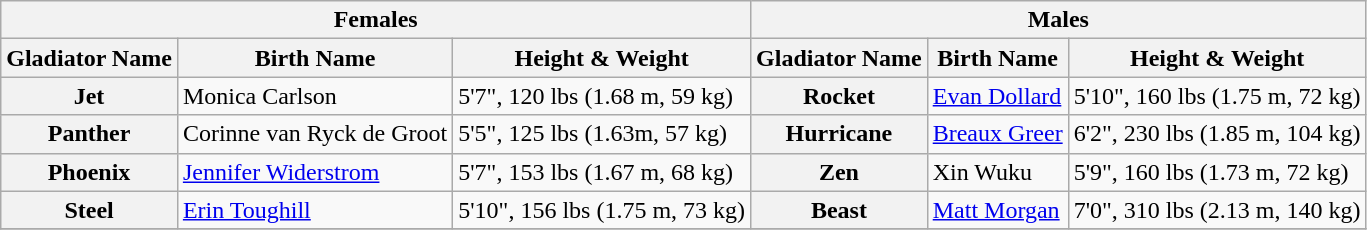<table class="wikitable">
<tr>
<th colspan=3>Females</th>
<th colspan=3>Males</th>
</tr>
<tr>
<th scope="col">Gladiator Name</th>
<th scope="col">Birth Name</th>
<th scope="col">Height & Weight</th>
<th scope="col">Gladiator Name</th>
<th scope="col">Birth Name</th>
<th scope="col">Height & Weight</th>
</tr>
<tr>
<th>Jet</th>
<td>Monica Carlson</td>
<td>5'7", 120 lbs (1.68 m, 59 kg)</td>
<th>Rocket</th>
<td><a href='#'>Evan Dollard</a></td>
<td>5'10", 160 lbs (1.75 m, 72 kg)</td>
</tr>
<tr>
<th>Panther</th>
<td>Corinne van Ryck de Groot</td>
<td>5'5", 125 lbs (1.63m, 57 kg)</td>
<th>Hurricane</th>
<td><a href='#'>Breaux Greer</a></td>
<td>6'2", 230 lbs (1.85 m, 104 kg)</td>
</tr>
<tr>
<th>Phoenix</th>
<td><a href='#'>Jennifer Widerstrom</a></td>
<td>5'7", 153 lbs (1.67 m, 68 kg)</td>
<th>Zen</th>
<td>Xin Wuku</td>
<td>5'9", 160 lbs (1.73 m, 72 kg)</td>
</tr>
<tr>
<th>Steel</th>
<td><a href='#'>Erin Toughill</a></td>
<td>5'10", 156 lbs (1.75 m, 73 kg)</td>
<th>Beast</th>
<td><a href='#'>Matt Morgan</a></td>
<td>7'0", 310 lbs (2.13 m, 140 kg)</td>
</tr>
<tr>
</tr>
</table>
